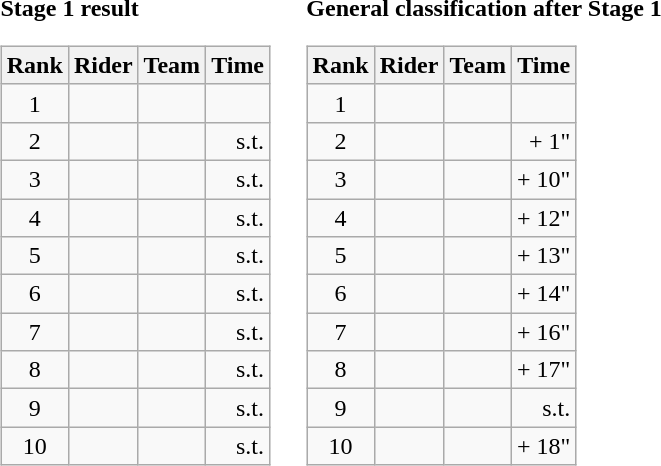<table>
<tr>
<td><strong>Stage 1 result</strong><br><table class="wikitable">
<tr>
<th scope="col">Rank</th>
<th scope="col">Rider</th>
<th scope="col">Team</th>
<th scope="col">Time</th>
</tr>
<tr>
<td style="text-align:center;">1</td>
<td></td>
<td></td>
<td style="text-align:right;"></td>
</tr>
<tr>
<td style="text-align:center;">2</td>
<td></td>
<td></td>
<td style="text-align:right;">s.t.</td>
</tr>
<tr>
<td style="text-align:center;">3</td>
<td></td>
<td></td>
<td style="text-align:right;">s.t.</td>
</tr>
<tr>
<td style="text-align:center;">4</td>
<td></td>
<td></td>
<td style="text-align:right;">s.t.</td>
</tr>
<tr>
<td style="text-align:center;">5</td>
<td></td>
<td></td>
<td style="text-align:right;">s.t.</td>
</tr>
<tr>
<td style="text-align:center;">6</td>
<td></td>
<td></td>
<td style="text-align:right;">s.t.</td>
</tr>
<tr>
<td style="text-align:center;">7</td>
<td></td>
<td></td>
<td style="text-align:right;">s.t.</td>
</tr>
<tr>
<td style="text-align:center;">8</td>
<td></td>
<td></td>
<td style="text-align:right;">s.t.</td>
</tr>
<tr>
<td style="text-align:center;">9</td>
<td></td>
<td></td>
<td style="text-align:right;">s.t.</td>
</tr>
<tr>
<td style="text-align:center;">10</td>
<td></td>
<td></td>
<td style="text-align:right;">s.t.</td>
</tr>
</table>
</td>
<td></td>
<td><strong>General classification after Stage 1</strong><br><table class="wikitable">
<tr>
<th scope="col">Rank</th>
<th scope="col">Rider</th>
<th scope="col">Team</th>
<th scope="col">Time</th>
</tr>
<tr>
<td style="text-align:center;">1</td>
<td></td>
<td></td>
<td style="text-align:right;"></td>
</tr>
<tr>
<td style="text-align:center;">2</td>
<td></td>
<td></td>
<td style="text-align:right;">+ 1"</td>
</tr>
<tr>
<td style="text-align:center;">3</td>
<td></td>
<td></td>
<td style="text-align:right;">+ 10"</td>
</tr>
<tr>
<td style="text-align:center;">4</td>
<td></td>
<td></td>
<td style="text-align:right;">+ 12"</td>
</tr>
<tr>
<td style="text-align:center;">5</td>
<td></td>
<td></td>
<td style="text-align:right;">+ 13"</td>
</tr>
<tr>
<td style="text-align:center;">6</td>
<td></td>
<td></td>
<td style="text-align:right;">+ 14"</td>
</tr>
<tr>
<td style="text-align:center;">7</td>
<td></td>
<td></td>
<td style="text-align:right;">+ 16"</td>
</tr>
<tr>
<td style="text-align:center;">8</td>
<td></td>
<td></td>
<td style="text-align:right;">+ 17"</td>
</tr>
<tr>
<td style="text-align:center;">9</td>
<td></td>
<td></td>
<td style="text-align:right;">s.t.</td>
</tr>
<tr>
<td style="text-align:center;">10</td>
<td></td>
<td></td>
<td style="text-align:right;">+ 18"</td>
</tr>
</table>
</td>
</tr>
</table>
